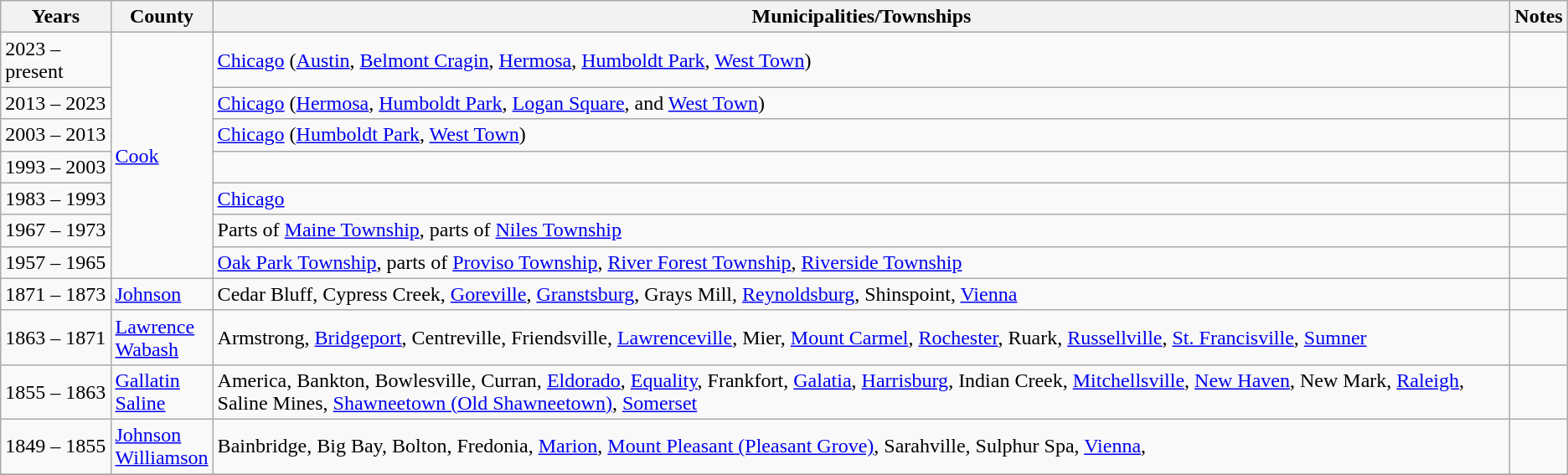<table class=wikitable>
<tr valign=bottom>
<th>Years</th>
<th>County</th>
<th>Municipalities/Townships</th>
<th>Notes</th>
</tr>
<tr>
<td>2023 – present</td>
<td rowspan=7><a href='#'>Cook</a></td>
<td><a href='#'>Chicago</a> (<a href='#'>Austin</a>, <a href='#'>Belmont Cragin</a>, <a href='#'>Hermosa</a>, <a href='#'>Humboldt Park</a>, <a href='#'>West Town</a>)</td>
<td></td>
</tr>
<tr>
<td>2013 – 2023</td>
<td><a href='#'>Chicago</a> (<a href='#'>Hermosa</a>, <a href='#'>Humboldt Park</a>, <a href='#'>Logan Square</a>, and <a href='#'>West Town</a>)</td>
<td></td>
</tr>
<tr>
<td>2003 – 2013</td>
<td><a href='#'>Chicago</a> (<a href='#'>Humboldt Park</a>, <a href='#'>West Town</a>)</td>
<td></td>
</tr>
<tr>
<td>1993 – 2003</td>
<td></td>
<td></td>
</tr>
<tr>
<td>1983 – 1993</td>
<td><a href='#'>Chicago</a></td>
<td></td>
</tr>
<tr>
<td>1967 – 1973</td>
<td>Parts of <a href='#'>Maine Township</a>, parts of <a href='#'>Niles Township</a></td>
<td></td>
</tr>
<tr>
<td>1957 – 1965</td>
<td><a href='#'>Oak Park Township</a>, parts of <a href='#'>Proviso Township</a>, <a href='#'>River Forest Township</a>, <a href='#'>Riverside Township</a></td>
<td></td>
</tr>
<tr>
<td>1871 – 1873</td>
<td><a href='#'>Johnson</a></td>
<td>Cedar Bluff, Cypress Creek, <a href='#'>Goreville</a>, <a href='#'>Granstsburg</a>, Grays Mill, <a href='#'>Reynoldsburg</a>, Shinspoint, <a href='#'>Vienna</a></td>
<td></td>
</tr>
<tr>
<td>1863 – 1871</td>
<td><a href='#'>Lawrence</a><br><a href='#'>Wabash</a></td>
<td>Armstrong, <a href='#'>Bridgeport</a>, Centreville, Friendsville, <a href='#'>Lawrenceville</a>, Mier, <a href='#'>Mount Carmel</a>, <a href='#'>Rochester</a>, Ruark, <a href='#'>Russellville</a>, <a href='#'>St. Francisville</a>, <a href='#'>Sumner</a></td>
<td></td>
</tr>
<tr>
<td>1855 – 1863</td>
<td><a href='#'>Gallatin</a><br><a href='#'>Saline</a></td>
<td>America, Bankton, Bowlesville, Curran, <a href='#'>Eldorado</a>, <a href='#'>Equality</a>, Frankfort, <a href='#'>Galatia</a>, <a href='#'>Harrisburg</a>, Indian Creek, <a href='#'>Mitchellsville</a>, <a href='#'>New Haven</a>, New Mark, <a href='#'>Raleigh</a>, Saline Mines, <a href='#'>Shawneetown (Old Shawneetown)</a>, <a href='#'>Somerset</a></td>
<td></td>
</tr>
<tr>
<td>1849 – 1855</td>
<td><a href='#'>Johnson</a><br><a href='#'>Williamson</a></td>
<td>Bainbridge, Big Bay, Bolton, Fredonia, <a href='#'>Marion</a>, <a href='#'>Mount Pleasant (Pleasant Grove)</a>, Sarahville, Sulphur Spa, <a href='#'>Vienna</a>,</td>
<td></td>
</tr>
<tr>
</tr>
</table>
